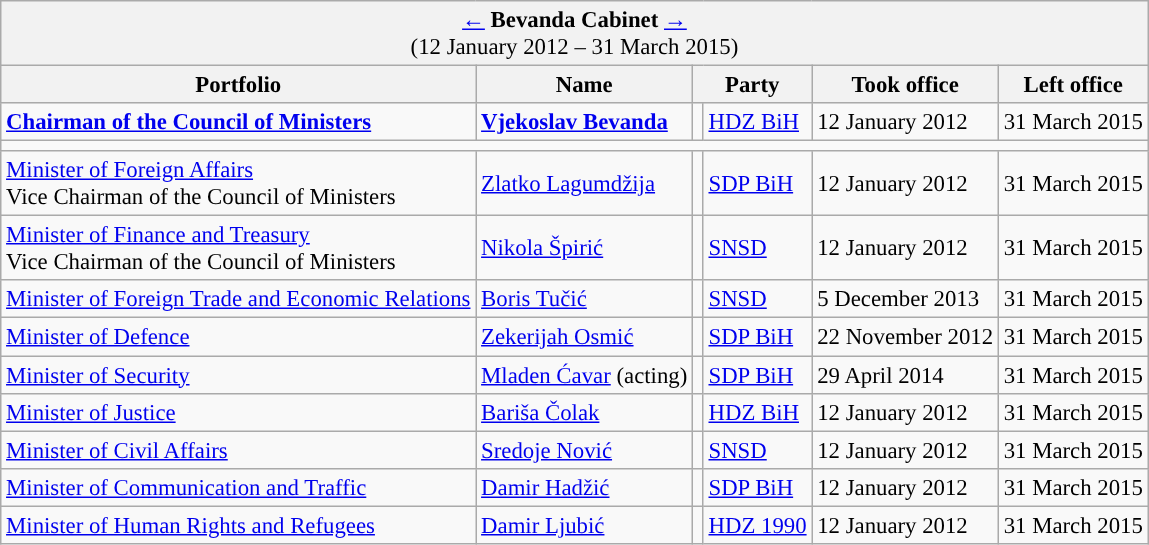<table class="wikitable" style="font-size:95%;">
<tr>
<td colspan="7" bgcolor="#F2F2F2" align="center"><a href='#'>←</a> <strong>Bevanda Cabinet</strong> <a href='#'>→</a> <br> (12 January 2012 – 31 March 2015)</td>
</tr>
<tr>
<th>Portfolio</th>
<th>Name</th>
<th colspan="2">Party</th>
<th>Took office</th>
<th>Left office</th>
</tr>
<tr>
<td><strong><a href='#'>Chairman of the Council of Ministers</a></strong></td>
<td><strong><a href='#'>Vjekoslav Bevanda</a></strong></td>
<td style="background-color:"></td>
<td><a href='#'>HDZ BiH</a></td>
<td>12 January 2012</td>
<td>31 March 2015</td>
</tr>
<tr>
<td colspan="7"></td>
</tr>
<tr>
<td><a href='#'>Minister of Foreign Affairs</a> <br> Vice Chairman of the Council of Ministers</td>
<td><a href='#'>Zlatko Lagumdžija</a></td>
<td style="background-color:"></td>
<td><a href='#'>SDP BiH</a></td>
<td>12 January 2012</td>
<td>31 March 2015</td>
</tr>
<tr>
<td><a href='#'>Minister of Finance and Treasury</a> <br> Vice Chairman of the Council of Ministers</td>
<td><a href='#'>Nikola Špirić</a></td>
<td style="background-color:"></td>
<td><a href='#'>SNSD</a></td>
<td>12 January 2012</td>
<td>31 March 2015</td>
</tr>
<tr>
<td><a href='#'>Minister of Foreign Trade and Economic Relations</a></td>
<td><a href='#'>Boris Tučić</a></td>
<td style="background-color:"></td>
<td><a href='#'>SNSD</a></td>
<td>5 December 2013</td>
<td>31 March 2015</td>
</tr>
<tr>
<td><a href='#'>Minister of Defence</a></td>
<td><a href='#'>Zekerijah Osmić</a></td>
<td style="background-color:"></td>
<td><a href='#'>SDP BiH</a></td>
<td>22 November 2012</td>
<td>31 March 2015</td>
</tr>
<tr>
<td><a href='#'>Minister of Security</a></td>
<td><a href='#'>Mladen Ćavar</a> (acting)</td>
<td style="background-color:"></td>
<td><a href='#'>SDP BiH</a></td>
<td>29 April 2014</td>
<td>31 March 2015</td>
</tr>
<tr>
<td><a href='#'>Minister of Justice</a></td>
<td><a href='#'>Bariša Čolak</a></td>
<td style="background-color:"></td>
<td><a href='#'>HDZ BiH</a></td>
<td>12 January 2012</td>
<td>31 March 2015</td>
</tr>
<tr>
<td><a href='#'>Minister of Civil Affairs</a></td>
<td><a href='#'>Sredoje Nović</a></td>
<td style="background-color:"></td>
<td><a href='#'>SNSD</a></td>
<td>12 January 2012</td>
<td>31 March 2015</td>
</tr>
<tr>
<td><a href='#'>Minister of Communication and Traffic</a></td>
<td><a href='#'>Damir Hadžić</a></td>
<td style="background-color:"></td>
<td><a href='#'>SDP BiH</a></td>
<td>12 January 2012</td>
<td>31 March 2015</td>
</tr>
<tr>
<td><a href='#'>Minister of Human Rights and Refugees</a></td>
<td><a href='#'>Damir Ljubić</a></td>
<td style="background-color:"></td>
<td><a href='#'>HDZ 1990</a></td>
<td>12 January 2012</td>
<td>31 March 2015</td>
</tr>
</table>
